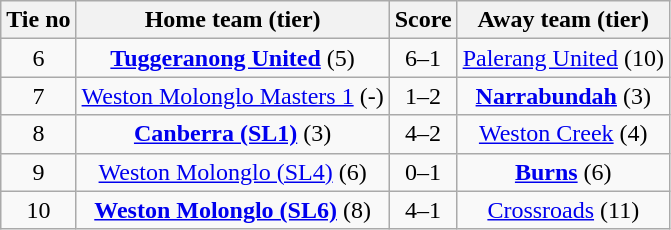<table class="wikitable" style="text-align:center">
<tr>
<th>Tie no</th>
<th>Home team (tier)</th>
<th>Score</th>
<th>Away team (tier)</th>
</tr>
<tr>
<td>6</td>
<td><strong><a href='#'>Tuggeranong United</a></strong> (5)</td>
<td>6–1</td>
<td><a href='#'>Palerang United</a> (10)</td>
</tr>
<tr>
<td>7</td>
<td><a href='#'>Weston Molonglo Masters 1</a> (-)</td>
<td>1–2</td>
<td><strong><a href='#'>Narrabundah</a></strong> (3)</td>
</tr>
<tr>
<td>8</td>
<td><strong><a href='#'>Canberra (SL1)</a></strong> (3)</td>
<td>4–2</td>
<td><a href='#'>Weston Creek</a> (4)</td>
</tr>
<tr>
<td>9</td>
<td><a href='#'>Weston Molonglo (SL4)</a> (6)</td>
<td>0–1</td>
<td><strong><a href='#'>Burns</a></strong> (6)</td>
</tr>
<tr>
<td>10</td>
<td><strong><a href='#'>Weston Molonglo (SL6)</a></strong> (8)</td>
<td>4–1</td>
<td><a href='#'>Crossroads</a> (11)</td>
</tr>
</table>
